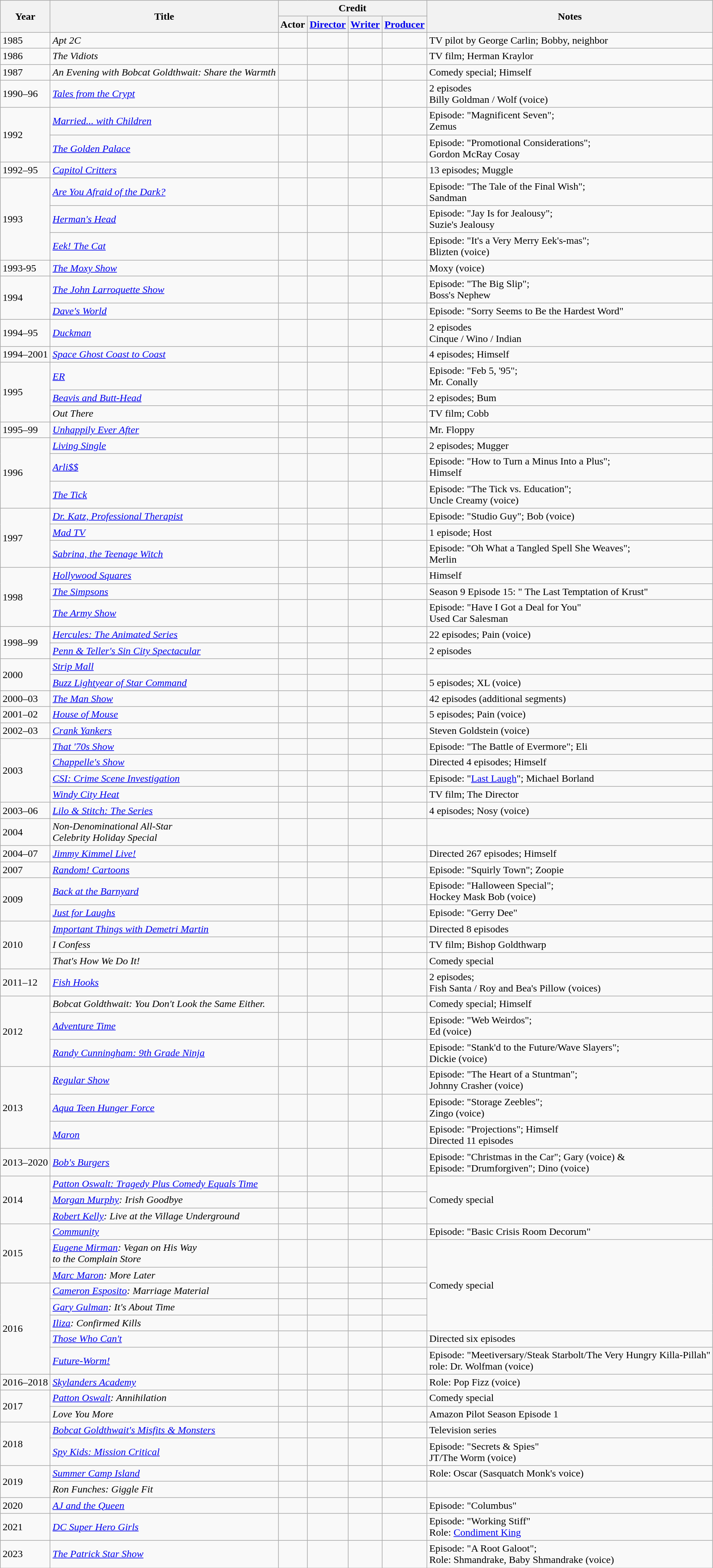<table class="wikitable">
<tr>
<th rowspan="2">Year</th>
<th rowspan="2">Title</th>
<th colspan="4">Credit</th>
<th rowspan="2">Notes</th>
</tr>
<tr>
<th>Actor</th>
<th><a href='#'>Director</a></th>
<th><a href='#'>Writer</a></th>
<th><a href='#'>Producer</a></th>
</tr>
<tr>
<td>1985</td>
<td><em>Apt 2C</em></td>
<td></td>
<td></td>
<td></td>
<td></td>
<td>TV pilot by George Carlin; Bobby, neighbor</td>
</tr>
<tr>
<td>1986</td>
<td><em>The Vidiots</em></td>
<td></td>
<td></td>
<td></td>
<td></td>
<td>TV film; Herman Kraylor</td>
</tr>
<tr>
<td>1987</td>
<td><em>An Evening with Bobcat Goldthwait: Share the Warmth</em></td>
<td></td>
<td></td>
<td></td>
<td></td>
<td>Comedy special; Himself</td>
</tr>
<tr>
<td>1990–96</td>
<td><em><a href='#'>Tales from the Crypt</a></em></td>
<td></td>
<td></td>
<td></td>
<td></td>
<td>2 episodes<br> Billy Goldman / Wolf (voice)</td>
</tr>
<tr>
<td rowspan=2>1992</td>
<td><em><a href='#'>Married... with Children</a></em></td>
<td></td>
<td></td>
<td></td>
<td></td>
<td>Episode: "Magnificent Seven";<br>  Zemus</td>
</tr>
<tr>
<td><em><a href='#'>The Golden Palace</a></em></td>
<td></td>
<td></td>
<td></td>
<td></td>
<td>Episode: "Promotional Considerations";<br> Gordon McRay Cosay</td>
</tr>
<tr>
<td>1992–95</td>
<td><em><a href='#'>Capitol Critters</a></em></td>
<td></td>
<td></td>
<td></td>
<td></td>
<td>13 episodes; Muggle</td>
</tr>
<tr>
<td rowspan=3>1993</td>
<td><em><a href='#'>Are You Afraid of the Dark?</a></em></td>
<td></td>
<td></td>
<td></td>
<td></td>
<td>Episode: "The Tale of the Final Wish";<br> Sandman</td>
</tr>
<tr>
<td><em><a href='#'>Herman's Head</a></em></td>
<td></td>
<td></td>
<td></td>
<td></td>
<td>Episode: "Jay Is for Jealousy";<br> Suzie's Jealousy</td>
</tr>
<tr>
<td><em><a href='#'>Eek! The Cat</a></em></td>
<td></td>
<td></td>
<td></td>
<td></td>
<td>Episode: "It's a Very Merry Eek's-mas";<br> Blizten (voice)</td>
</tr>
<tr>
<td>1993-95</td>
<td><em><a href='#'>The Moxy Show</a></em></td>
<td></td>
<td></td>
<td></td>
<td></td>
<td>Moxy (voice)</td>
</tr>
<tr>
<td rowspan=2>1994</td>
<td><em><a href='#'>The John Larroquette Show</a></em></td>
<td></td>
<td></td>
<td></td>
<td></td>
<td>Episode: "The Big Slip";<br> Boss's Nephew</td>
</tr>
<tr>
<td><em><a href='#'>Dave's World</a></em></td>
<td></td>
<td></td>
<td></td>
<td></td>
<td>Episode: "Sorry Seems to Be the Hardest Word"</td>
</tr>
<tr>
<td>1994–95</td>
<td><em><a href='#'>Duckman</a></em></td>
<td></td>
<td></td>
<td></td>
<td></td>
<td>2 episodes<br> Cinque / Wino / Indian</td>
</tr>
<tr>
<td>1994–2001</td>
<td><em><a href='#'>Space Ghost Coast to Coast</a></em></td>
<td></td>
<td></td>
<td></td>
<td></td>
<td>4 episodes; Himself</td>
</tr>
<tr>
<td rowspan=3>1995</td>
<td><em><a href='#'>ER</a></em></td>
<td></td>
<td></td>
<td></td>
<td></td>
<td>Episode: "Feb 5, '95";<br> Mr. Conally</td>
</tr>
<tr>
<td><em><a href='#'>Beavis and Butt-Head</a></em></td>
<td></td>
<td></td>
<td></td>
<td></td>
<td>2 episodes; Bum</td>
</tr>
<tr>
<td><em>Out There</em></td>
<td></td>
<td></td>
<td></td>
<td></td>
<td>TV film; Cobb</td>
</tr>
<tr>
<td>1995–99</td>
<td><em><a href='#'>Unhappily Ever After</a></em></td>
<td></td>
<td></td>
<td></td>
<td></td>
<td>Mr. Floppy</td>
</tr>
<tr>
<td rowspan=3>1996</td>
<td><em><a href='#'>Living Single</a></em></td>
<td></td>
<td></td>
<td></td>
<td></td>
<td>2 episodes; Mugger</td>
</tr>
<tr>
<td><em><a href='#'>Arli$$</a></em></td>
<td></td>
<td></td>
<td></td>
<td></td>
<td>Episode: "How to Turn a Minus Into a Plus";<br> Himself</td>
</tr>
<tr>
<td><em><a href='#'>The Tick</a></em></td>
<td></td>
<td></td>
<td></td>
<td></td>
<td>Episode: "The Tick vs. Education";<br> Uncle Creamy (voice)</td>
</tr>
<tr>
<td rowspan=3>1997</td>
<td><em><a href='#'>Dr. Katz, Professional Therapist</a></em></td>
<td></td>
<td></td>
<td></td>
<td></td>
<td>Episode: "Studio Guy"; Bob (voice)</td>
</tr>
<tr>
<td><em><a href='#'>Mad TV</a></em></td>
<td></td>
<td></td>
<td></td>
<td></td>
<td>1 episode; Host</td>
</tr>
<tr>
<td><em><a href='#'>Sabrina, the Teenage Witch</a></em></td>
<td></td>
<td></td>
<td></td>
<td></td>
<td>Episode: "Oh What a Tangled Spell She Weaves";<br> Merlin</td>
</tr>
<tr>
<td rowspan=3>1998</td>
<td><em><a href='#'>Hollywood Squares</a></em></td>
<td></td>
<td></td>
<td></td>
<td></td>
<td>Himself</td>
</tr>
<tr>
<td><em><a href='#'>The Simpsons</a></em></td>
<td></td>
<td></td>
<td></td>
<td></td>
<td>Season 9 Episode 15: " The Last Temptation of Krust"</td>
</tr>
<tr>
<td><em><a href='#'>The Army Show</a></em></td>
<td></td>
<td></td>
<td></td>
<td></td>
<td>Episode: "Have I Got a Deal for You" <br> Used Car Salesman</td>
</tr>
<tr>
<td rowspan=2>1998–99</td>
<td><em><a href='#'>Hercules: The Animated Series</a></em></td>
<td></td>
<td></td>
<td></td>
<td></td>
<td>22 episodes; Pain (voice)</td>
</tr>
<tr>
<td><em><a href='#'>Penn & Teller's Sin City Spectacular</a></em></td>
<td></td>
<td></td>
<td></td>
<td></td>
<td>2 episodes</td>
</tr>
<tr>
<td rowspan=2>2000</td>
<td><em><a href='#'>Strip Mall</a></em></td>
<td></td>
<td></td>
<td></td>
<td></td>
<td></td>
</tr>
<tr>
<td><em><a href='#'>Buzz Lightyear of Star Command</a></em></td>
<td></td>
<td></td>
<td></td>
<td></td>
<td>5 episodes; XL (voice)</td>
</tr>
<tr>
<td>2000–03</td>
<td><em><a href='#'>The Man Show</a></em></td>
<td></td>
<td></td>
<td></td>
<td></td>
<td>42 episodes (additional segments)</td>
</tr>
<tr>
<td>2001–02</td>
<td><em><a href='#'>House of Mouse</a></em></td>
<td></td>
<td></td>
<td></td>
<td></td>
<td>5 episodes; Pain (voice)</td>
</tr>
<tr>
<td>2002–03</td>
<td><em><a href='#'>Crank Yankers</a></em></td>
<td></td>
<td></td>
<td></td>
<td></td>
<td>Steven Goldstein (voice)</td>
</tr>
<tr>
<td rowspan=4>2003</td>
<td><em><a href='#'>That '70s Show</a></em></td>
<td></td>
<td></td>
<td></td>
<td></td>
<td>Episode: "The Battle of Evermore"; Eli</td>
</tr>
<tr>
<td><em><a href='#'>Chappelle's Show</a></em></td>
<td></td>
<td></td>
<td></td>
<td></td>
<td>Directed 4 episodes; Himself</td>
</tr>
<tr>
<td><em><a href='#'>CSI: Crime Scene Investigation</a></em></td>
<td></td>
<td></td>
<td></td>
<td></td>
<td>Episode: "<a href='#'>Last Laugh</a>"; Michael Borland</td>
</tr>
<tr>
<td><em><a href='#'>Windy City Heat</a></em></td>
<td></td>
<td></td>
<td></td>
<td></td>
<td>TV film; The Director</td>
</tr>
<tr>
<td>2003–06</td>
<td><em><a href='#'>Lilo & Stitch: The Series</a></em></td>
<td></td>
<td></td>
<td></td>
<td></td>
<td>4 episodes; Nosy (voice)</td>
</tr>
<tr>
<td>2004</td>
<td><em>Non-Denominational All-Star<br> Celebrity Holiday Special</em></td>
<td></td>
<td></td>
<td></td>
<td></td>
<td></td>
</tr>
<tr>
<td>2004–07</td>
<td><em><a href='#'>Jimmy Kimmel Live!</a></em></td>
<td></td>
<td></td>
<td></td>
<td></td>
<td>Directed 267 episodes; Himself</td>
</tr>
<tr>
<td>2007</td>
<td><em><a href='#'>Random! Cartoons</a></em></td>
<td></td>
<td></td>
<td></td>
<td></td>
<td>Episode: "Squirly Town"; Zoopie</td>
</tr>
<tr>
<td rowspan=2>2009</td>
<td><em><a href='#'>Back at the Barnyard</a></em></td>
<td></td>
<td></td>
<td></td>
<td></td>
<td>Episode: "Halloween Special";<br> Hockey Mask Bob (voice)</td>
</tr>
<tr>
<td><em><a href='#'>Just for Laughs</a></em></td>
<td></td>
<td></td>
<td></td>
<td></td>
<td>Episode: "Gerry Dee"</td>
</tr>
<tr>
<td rowspan=3>2010</td>
<td><em><a href='#'>Important Things with Demetri Martin</a></em></td>
<td></td>
<td></td>
<td></td>
<td></td>
<td>Directed 8 episodes</td>
</tr>
<tr>
<td><em>I Confess</em></td>
<td></td>
<td></td>
<td></td>
<td></td>
<td>TV film; Bishop Goldthwarp</td>
</tr>
<tr>
<td><em>That's How We Do It!</em></td>
<td></td>
<td></td>
<td></td>
<td></td>
<td>Comedy special</td>
</tr>
<tr>
<td>2011–12</td>
<td><em><a href='#'>Fish Hooks</a></em></td>
<td></td>
<td></td>
<td></td>
<td></td>
<td>2 episodes;<br> Fish Santa / Roy and Bea's Pillow (voices)</td>
</tr>
<tr>
<td rowspan=3>2012</td>
<td><em>Bobcat Goldthwait: You Don't Look the Same Either.</em></td>
<td></td>
<td></td>
<td></td>
<td></td>
<td>Comedy special; Himself</td>
</tr>
<tr>
<td><em><a href='#'>Adventure Time</a></em></td>
<td></td>
<td></td>
<td></td>
<td></td>
<td>Episode: "Web Weirdos";<br> Ed (voice)</td>
</tr>
<tr>
<td><em><a href='#'>Randy Cunningham: 9th Grade Ninja</a></em></td>
<td></td>
<td></td>
<td></td>
<td></td>
<td>Episode: "Stank'd to the Future/Wave Slayers";<br> Dickie (voice)</td>
</tr>
<tr>
<td rowspan=3>2013</td>
<td><em><a href='#'>Regular Show</a></em></td>
<td></td>
<td></td>
<td></td>
<td></td>
<td>Episode: "The Heart of a Stuntman";<br>  Johnny Crasher (voice)</td>
</tr>
<tr>
<td><em><a href='#'>Aqua Teen Hunger Force</a></em></td>
<td></td>
<td></td>
<td></td>
<td></td>
<td>Episode: "Storage Zeebles";<br>Zingo (voice)</td>
</tr>
<tr>
<td><em><a href='#'>Maron</a></em></td>
<td></td>
<td></td>
<td></td>
<td></td>
<td>Episode: "Projections"; Himself<br>Directed 11 episodes</td>
</tr>
<tr>
<td>2013–2020</td>
<td><em><a href='#'>Bob's Burgers</a></em></td>
<td></td>
<td></td>
<td></td>
<td></td>
<td>Episode: "Christmas in the Car"; Gary (voice) &<br>  Episode: "Drumforgiven"; Dino (voice)</td>
</tr>
<tr>
<td rowspan=3>2014</td>
<td><em><a href='#'>Patton Oswalt: Tragedy Plus Comedy Equals Time</a></em></td>
<td></td>
<td></td>
<td></td>
<td></td>
<td rowspan=3>Comedy special</td>
</tr>
<tr>
<td><em><a href='#'>Morgan Murphy</a>: Irish Goodbye</em></td>
<td></td>
<td></td>
<td></td>
<td></td>
</tr>
<tr>
<td><em><a href='#'>Robert Kelly</a>: Live at the Village Underground</em></td>
<td></td>
<td></td>
<td></td>
<td></td>
</tr>
<tr>
<td rowspan=3>2015</td>
<td><em><a href='#'>Community</a></em></td>
<td></td>
<td></td>
<td></td>
<td></td>
<td>Episode: "Basic Crisis Room Decorum"</td>
</tr>
<tr>
<td><em><a href='#'>Eugene Mirman</a>: Vegan on His Way<br> to the Complain Store</em></td>
<td></td>
<td></td>
<td></td>
<td></td>
<td rowspan=5>Comedy special</td>
</tr>
<tr>
<td><em><a href='#'>Marc Maron</a>: More Later</em></td>
<td></td>
<td></td>
<td></td>
<td></td>
</tr>
<tr>
<td rowspan=5>2016</td>
<td><em><a href='#'>Cameron Esposito</a>: Marriage Material</em></td>
<td></td>
<td></td>
<td></td>
<td></td>
</tr>
<tr>
<td><em><a href='#'>Gary Gulman</a>: It's About Time</em></td>
<td></td>
<td></td>
<td></td>
<td></td>
</tr>
<tr>
<td><em><a href='#'>Iliza</a>: Confirmed Kills</em></td>
<td></td>
<td></td>
<td></td>
<td></td>
</tr>
<tr>
<td><em><a href='#'>Those Who Can't</a></em></td>
<td></td>
<td></td>
<td></td>
<td></td>
<td>Directed six episodes</td>
</tr>
<tr>
<td><em><a href='#'>Future-Worm!</a></em></td>
<td></td>
<td></td>
<td></td>
<td></td>
<td>Episode: "Meetiversary/Steak Starbolt/The Very Hungry Killa-Pillah"<br>role: Dr. Wolfman (voice)</td>
</tr>
<tr>
<td>2016–2018</td>
<td><em><a href='#'>Skylanders Academy</a></em></td>
<td></td>
<td></td>
<td></td>
<td></td>
<td>Role: Pop Fizz (voice)</td>
</tr>
<tr>
<td rowspan=2>2017</td>
<td><em><a href='#'>Patton Oswalt</a>: Annihilation</em></td>
<td></td>
<td></td>
<td></td>
<td></td>
<td>Comedy special</td>
</tr>
<tr>
<td><em>Love You More</em></td>
<td></td>
<td></td>
<td></td>
<td></td>
<td>Amazon Pilot Season Episode 1</td>
</tr>
<tr>
<td rowspan=2>2018</td>
<td><em><a href='#'>Bobcat Goldthwait's Misfits & Monsters</a></em></td>
<td></td>
<td></td>
<td></td>
<td></td>
<td>Television series</td>
</tr>
<tr>
<td><em><a href='#'>Spy Kids: Mission Critical</a></em></td>
<td></td>
<td></td>
<td></td>
<td></td>
<td>Episode: "Secrets & Spies"<br> JT/The Worm (voice)</td>
</tr>
<tr>
<td rowspan=2>2019</td>
<td><em><a href='#'>Summer Camp Island</a></em></td>
<td></td>
<td></td>
<td></td>
<td></td>
<td>Role: Oscar (Sasquatch Monk's voice)</td>
</tr>
<tr>
<td><em>Ron Funches: Giggle Fit</em></td>
<td></td>
<td></td>
<td></td>
<td></td>
<td></td>
</tr>
<tr>
<td>2020</td>
<td><em><a href='#'>AJ and the Queen</a></em></td>
<td></td>
<td></td>
<td></td>
<td></td>
<td>Episode: "Columbus"</td>
</tr>
<tr>
<td>2021</td>
<td><em><a href='#'>DC Super Hero Girls</a></em></td>
<td></td>
<td></td>
<td></td>
<td></td>
<td>Episode: "Working Stiff"<br>Role: <a href='#'>Condiment King</a></td>
</tr>
<tr>
<td>2023</td>
<td><em><a href='#'>The Patrick Star Show</a></em></td>
<td></td>
<td></td>
<td></td>
<td></td>
<td>Episode: "A Root Galoot";<br>Role: Shmandrake, Baby Shmandrake (voice)</td>
</tr>
</table>
